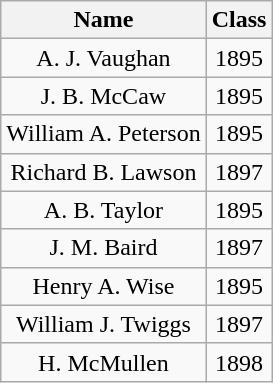<table class="wikitable" style="text-align:center">
<tr>
<th>Name</th>
<th>Class</th>
</tr>
<tr>
<td>A. J. Vaughan</td>
<td>1895</td>
</tr>
<tr>
<td>J. B. McCaw</td>
<td>1895</td>
</tr>
<tr>
<td>William A. Peterson</td>
<td>1895</td>
</tr>
<tr>
<td>Richard B. Lawson</td>
<td>1897</td>
</tr>
<tr>
<td>A. B. Taylor</td>
<td>1895</td>
</tr>
<tr>
<td>J. M. Baird</td>
<td>1897</td>
</tr>
<tr>
<td>Henry A. Wise</td>
<td>1895</td>
</tr>
<tr>
<td>William J. Twiggs</td>
<td>1897</td>
</tr>
<tr>
<td>H. McMullen</td>
<td>1898</td>
</tr>
</table>
